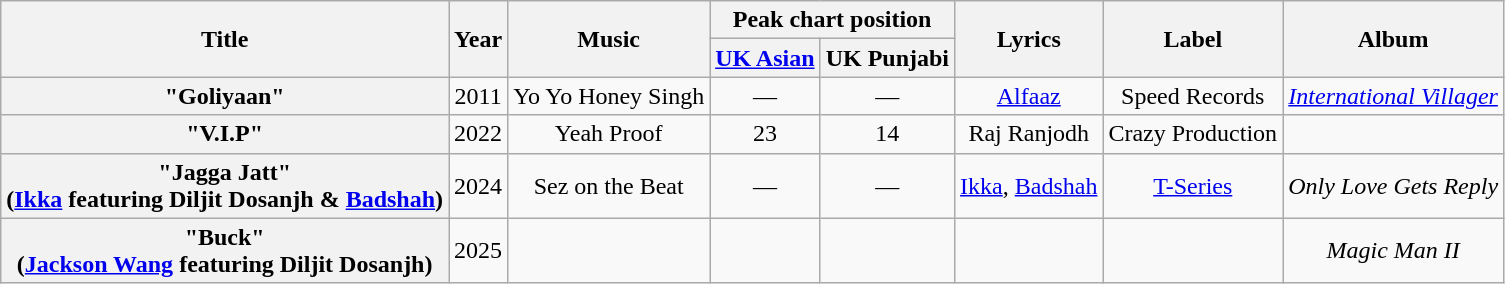<table class="wikitable plainrowheaders"style="text-align:center;">
<tr>
<th rowspan="2">Title</th>
<th rowspan="2">Year</th>
<th rowspan="2">Music</th>
<th colspan="2">Peak chart position</th>
<th rowspan="2">Lyrics</th>
<th rowspan="2">Label</th>
<th rowspan="2">Album</th>
</tr>
<tr>
<th><a href='#'>UK Asian</a></th>
<th>UK Punjabi</th>
</tr>
<tr>
<th scope="row">"Goliyaan"<br></th>
<td>2011</td>
<td>Yo Yo Honey Singh</td>
<td>—</td>
<td>—</td>
<td><a href='#'>Alfaaz</a></td>
<td>Speed Records</td>
<td><em><a href='#'>International Villager</a></em></td>
</tr>
<tr>
<th scope="row">"V.I.P"<br></th>
<td>2022</td>
<td>Yeah Proof</td>
<td>23</td>
<td>14</td>
<td>Raj Ranjodh</td>
<td>Crazy Production</td>
<td></td>
</tr>
<tr>
<th scope="row">"Jagga Jatt"<br><span>(<a href='#'>Ikka</a> featuring Diljit Dosanjh & <a href='#'>Badshah</a>)</span></th>
<td>2024</td>
<td>Sez on the Beat</td>
<td>—</td>
<td>—</td>
<td><a href='#'>Ikka</a>, <a href='#'>Badshah</a></td>
<td><a href='#'>T-Series</a></td>
<td><em>Only Love Gets Reply</em></td>
</tr>
<tr>
<th scope="row">"Buck"<br><span>(<a href='#'>Jackson Wang</a> featuring Diljit Dosanjh)</span></th>
<td>2025</td>
<td></td>
<td></td>
<td></td>
<td></td>
<td></td>
<td><em>Magic Man II</em></td>
</tr>
</table>
